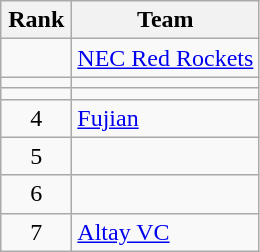<table class="wikitable" style="text-align: center;">
<tr>
<th width=40>Rank</th>
<th>Team</th>
</tr>
<tr bgcolor=>
<td></td>
<td align=left> <a href='#'>NEC Red Rockets</a></td>
</tr>
<tr>
<td></td>
<td align=left></td>
</tr>
<tr>
<td></td>
<td align=left></td>
</tr>
<tr>
<td>4</td>
<td align=left> <a href='#'>Fujian</a></td>
</tr>
<tr>
<td>5</td>
<td align=left></td>
</tr>
<tr>
<td>6</td>
<td align=left></td>
</tr>
<tr>
<td>7</td>
<td align=left> <a href='#'>Altay VC</a></td>
</tr>
</table>
